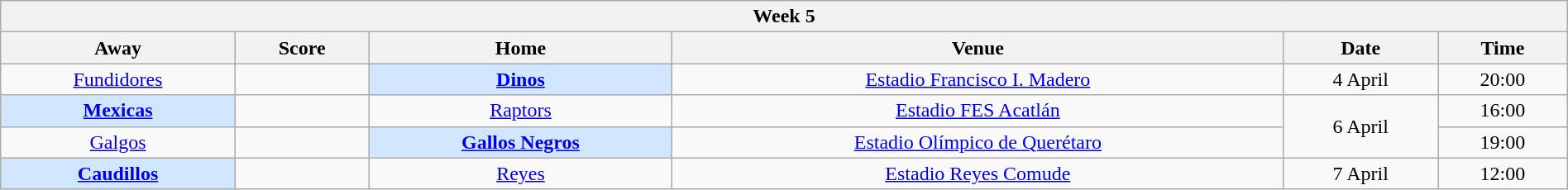<table class="wikitable mw-collapsible mw-collapsed" style="width:100%;">
<tr>
<th colspan="8">Week 5</th>
</tr>
<tr>
<th>Away</th>
<th>Score</th>
<th>Home</th>
<th>Venue</th>
<th>Date</th>
<th>Time</th>
</tr>
<tr align="center">
<td><a href='#'>Fundidores</a></td>
<td></td>
<td bgcolor="#D0E7FF"><strong><a href='#'>Dinos</a></strong></td>
<td><a href='#'>Estadio Francisco I. Madero</a></td>
<td>4 April</td>
<td>20:00</td>
</tr>
<tr align="center">
<td bgcolor="#D0E7FF"><strong><a href='#'>Mexicas</a></strong></td>
<td></td>
<td><a href='#'>Raptors</a></td>
<td><a href='#'>Estadio FES Acatlán</a></td>
<td rowspan=2>6 April</td>
<td>16:00</td>
</tr>
<tr align="center">
<td><a href='#'>Galgos</a></td>
<td></td>
<td bgcolor="#D0E7FF"><strong><a href='#'>Gallos Negros</a></strong></td>
<td><a href='#'>Estadio Olímpico de Querétaro</a></td>
<td>19:00</td>
</tr>
<tr align="center">
<td bgcolor="#D0E7FF"><strong><a href='#'>Caudillos</a></strong></td>
<td></td>
<td><a href='#'>Reyes</a></td>
<td><a href='#'>Estadio Reyes Comude</a></td>
<td>7 April</td>
<td>12:00</td>
</tr>
</table>
